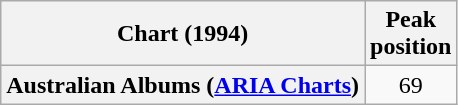<table class="wikitable sortable plainrowheaders" style="text-align:center">
<tr>
<th scope="col">Chart (1994)</th>
<th scope="col">Peak<br>position</th>
</tr>
<tr>
<th scope="row">Australian Albums (<a href='#'>ARIA Charts</a>)</th>
<td>69</td>
</tr>
</table>
